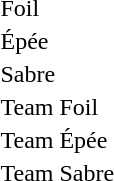<table>
<tr>
<td>Foil</td>
<td></td>
<td></td>
<td><br></td>
</tr>
<tr>
<td>Épée</td>
<td></td>
<td></td>
<td><br></td>
</tr>
<tr>
<td>Sabre</td>
<td></td>
<td></td>
<td><br></td>
</tr>
<tr>
<td>Team Foil</td>
<td></td>
<td></td>
<td></td>
</tr>
<tr>
<td>Team Épée</td>
<td></td>
<td></td>
<td></td>
</tr>
<tr>
<td>Team Sabre</td>
<td></td>
<td></td>
<td></td>
</tr>
</table>
